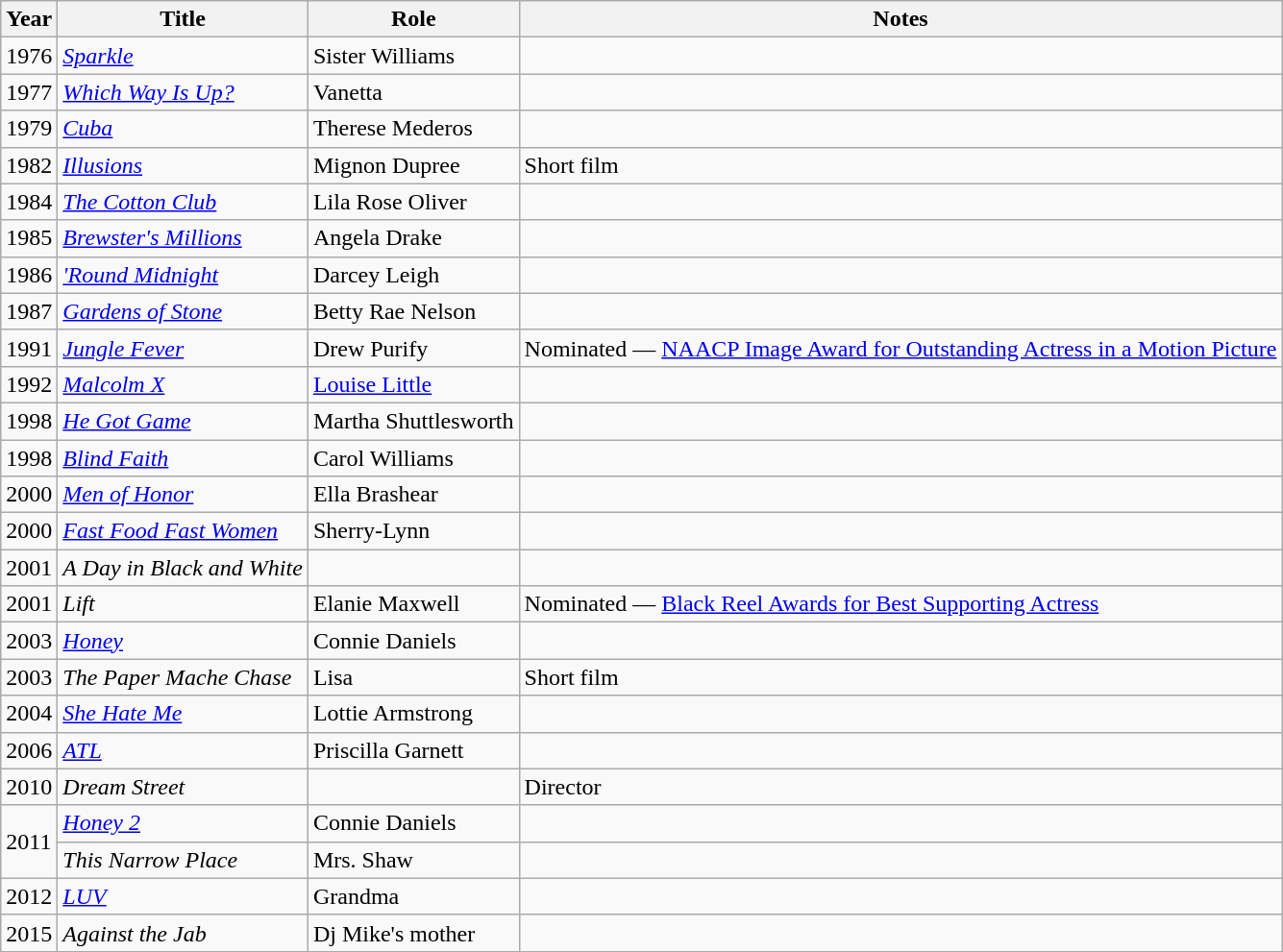<table class="wikitable sortable">
<tr>
<th>Year</th>
<th>Title</th>
<th>Role</th>
<th class="unsortable">Notes</th>
</tr>
<tr>
<td>1976</td>
<td><em><a href='#'>Sparkle</a></em></td>
<td>Sister Williams</td>
<td></td>
</tr>
<tr>
<td>1977</td>
<td><em><a href='#'>Which Way Is Up?</a></em></td>
<td>Vanetta</td>
<td></td>
</tr>
<tr>
<td>1979</td>
<td><em><a href='#'>Cuba</a></em></td>
<td>Therese Mederos</td>
<td></td>
</tr>
<tr>
<td>1982</td>
<td><a href='#'><em>Illusions</em></a></td>
<td>Mignon Dupree</td>
<td>Short film</td>
</tr>
<tr>
<td>1984</td>
<td><em><a href='#'>The Cotton Club</a></em></td>
<td>Lila Rose Oliver</td>
<td></td>
</tr>
<tr>
<td>1985</td>
<td><em><a href='#'>Brewster's Millions</a></em></td>
<td>Angela Drake</td>
<td></td>
</tr>
<tr>
<td>1986</td>
<td><em><a href='#'>'Round Midnight</a></em></td>
<td>Darcey Leigh</td>
<td></td>
</tr>
<tr>
<td>1987</td>
<td><em><a href='#'>Gardens of Stone</a></em></td>
<td>Betty Rae Nelson</td>
<td></td>
</tr>
<tr>
<td>1991</td>
<td><em><a href='#'>Jungle Fever</a></em></td>
<td>Drew Purify</td>
<td>Nominated — <a href='#'>NAACP Image Award for Outstanding Actress in a Motion Picture</a></td>
</tr>
<tr>
<td>1992</td>
<td><em><a href='#'>Malcolm X</a></em></td>
<td><a href='#'>Louise Little</a></td>
<td></td>
</tr>
<tr>
<td>1998</td>
<td><em><a href='#'>He Got Game</a></em></td>
<td>Martha Shuttlesworth</td>
<td></td>
</tr>
<tr>
<td>1998</td>
<td><em><a href='#'>Blind Faith</a></em></td>
<td>Carol Williams</td>
<td></td>
</tr>
<tr>
<td>2000</td>
<td><em><a href='#'>Men of Honor</a></em></td>
<td>Ella Brashear</td>
<td></td>
</tr>
<tr>
<td>2000</td>
<td><em><a href='#'>Fast Food Fast Women</a></em></td>
<td>Sherry-Lynn</td>
<td></td>
</tr>
<tr>
<td>2001</td>
<td><em>A Day in Black and White </em></td>
<td></td>
<td></td>
</tr>
<tr>
<td>2001</td>
<td><em>Lift</em></td>
<td>Elanie Maxwell</td>
<td>Nominated — <a href='#'>Black Reel Awards for Best Supporting Actress</a></td>
</tr>
<tr>
<td>2003</td>
<td><em><a href='#'>Honey</a></em></td>
<td>Connie Daniels</td>
<td></td>
</tr>
<tr>
<td>2003</td>
<td><em>The Paper Mache Chase</em></td>
<td>Lisa</td>
<td>Short film</td>
</tr>
<tr>
<td>2004</td>
<td><em><a href='#'>She Hate Me</a></em></td>
<td>Lottie Armstrong</td>
<td></td>
</tr>
<tr>
<td>2006</td>
<td><em><a href='#'>ATL</a></em></td>
<td>Priscilla Garnett</td>
<td></td>
</tr>
<tr>
<td>2010</td>
<td><em>Dream Street</em></td>
<td></td>
<td>Director</td>
</tr>
<tr>
<td rowspan="2">2011</td>
<td><em><a href='#'>Honey 2</a></em></td>
<td>Connie Daniels</td>
<td></td>
</tr>
<tr>
<td><em>This Narrow Place</em></td>
<td>Mrs. Shaw</td>
<td></td>
</tr>
<tr>
<td>2012</td>
<td><em><a href='#'>LUV</a></em></td>
<td>Grandma</td>
<td></td>
</tr>
<tr>
<td>2015</td>
<td><em>Against the Jab</em></td>
<td>Dj Mike's mother</td>
<td></td>
</tr>
</table>
